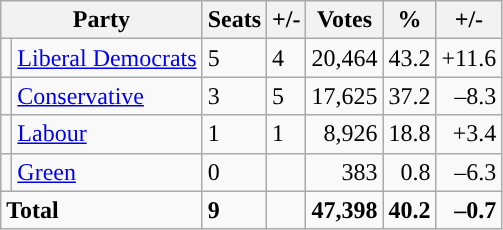<table class="wikitable sortable">
<tr>
<th colspan="2">Party</th>
<th>Seats</th>
<th>+/-</th>
<th>Votes</th>
<th>%</th>
<th>+/-</th>
</tr>
<tr>
<td style="background-color: "></td>
<td><a href='#'>Liberal Democrats</a></td>
<td>5</td>
<td> 4</td>
<td style="text-align:right;">20,464</td>
<td style="text-align:right;">43.2</td>
<td style="text-align:right;">+11.6</td>
</tr>
<tr>
<td style="background-color: "></td>
<td><a href='#'>Conservative</a></td>
<td>3</td>
<td> 5</td>
<td style="text-align:right;">17,625</td>
<td style="text-align:right;">37.2</td>
<td style="text-align:right;">–8.3</td>
</tr>
<tr>
<td style="background-color: "></td>
<td><a href='#'>Labour</a></td>
<td>1</td>
<td> 1</td>
<td style="text-align:right;">8,926</td>
<td style="text-align:right;">18.8</td>
<td style="text-align:right;">+3.4</td>
</tr>
<tr>
<td style="background-color: "></td>
<td><a href='#'>Green</a></td>
<td>0</td>
<td></td>
<td style="text-align:right;">383</td>
<td style="text-align:right;">0.8</td>
<td style="text-align:right;">–6.3</td>
</tr>
<tr>
<td colspan="2"><strong>Total</strong></td>
<td><strong>9</strong></td>
<td></td>
<td style="text-align:right;"><strong>47,398</strong></td>
<td style="text-align:right;"><strong>40.2</strong></td>
<td style="text-align:right;"><strong>–0.7</strong></td>
</tr>
</table>
